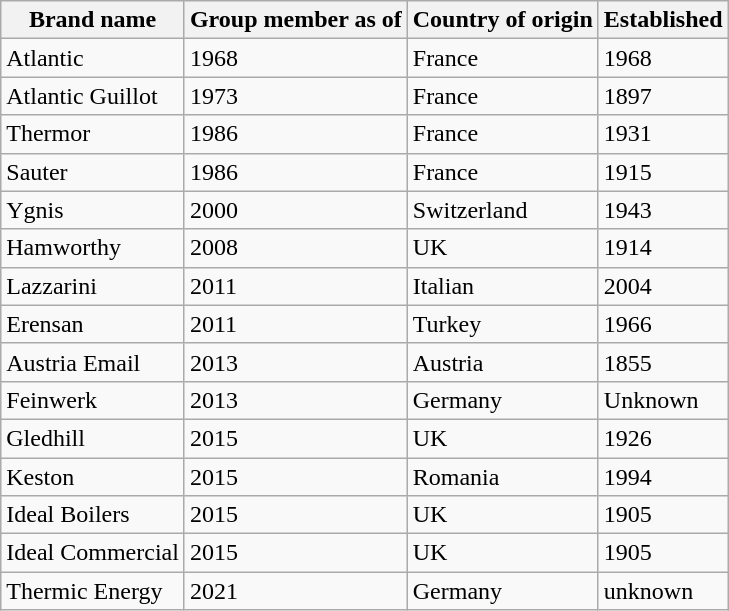<table class="wikitable">
<tr>
<th>Brand name</th>
<th>Group member as of</th>
<th>Country of origin</th>
<th>Established</th>
</tr>
<tr>
<td>Atlantic</td>
<td>1968</td>
<td>France</td>
<td>1968</td>
</tr>
<tr>
<td>Atlantic Guillot</td>
<td>1973</td>
<td>France</td>
<td>1897</td>
</tr>
<tr>
<td>Thermor</td>
<td>1986</td>
<td>France</td>
<td>1931</td>
</tr>
<tr>
<td>Sauter</td>
<td>1986</td>
<td>France</td>
<td>1915</td>
</tr>
<tr>
<td>Ygnis</td>
<td>2000</td>
<td>Switzerland</td>
<td>1943</td>
</tr>
<tr>
<td>Hamworthy</td>
<td>2008</td>
<td>UK</td>
<td>1914</td>
</tr>
<tr>
<td>Lazzarini</td>
<td>2011</td>
<td>Italian</td>
<td>2004</td>
</tr>
<tr>
<td>Erensan</td>
<td>2011</td>
<td>Turkey</td>
<td>1966</td>
</tr>
<tr>
<td>Austria Email</td>
<td>2013</td>
<td>Austria</td>
<td>1855</td>
</tr>
<tr>
<td>Feinwerk</td>
<td>2013</td>
<td>Germany</td>
<td>Unknown</td>
</tr>
<tr>
<td>Gledhill</td>
<td>2015</td>
<td>UK</td>
<td>1926</td>
</tr>
<tr>
<td>Keston</td>
<td>2015</td>
<td>Romania</td>
<td>1994</td>
</tr>
<tr>
<td>Ideal Boilers</td>
<td>2015</td>
<td>UK</td>
<td>1905</td>
</tr>
<tr>
<td>Ideal Commercial</td>
<td>2015</td>
<td>UK</td>
<td>1905</td>
</tr>
<tr>
<td>Thermic Energy</td>
<td>2021</td>
<td>Germany</td>
<td>unknown</td>
</tr>
</table>
